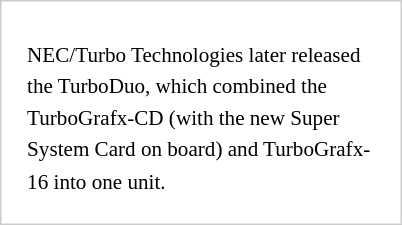<table style="width:268px; float:right; border:1px solid #ccc; font-size:88%; line-height:1.5em; padding:1em; margin: 1em 0 1em 2em;">
<tr>
<td></td>
</tr>
<tr>
<td></td>
</tr>
<tr>
<td>NEC/Turbo Technologies later released the TurboDuo, which combined the TurboGrafx-CD (with the new Super System Card on board) and TurboGrafx-16 into one unit.</td>
</tr>
</table>
